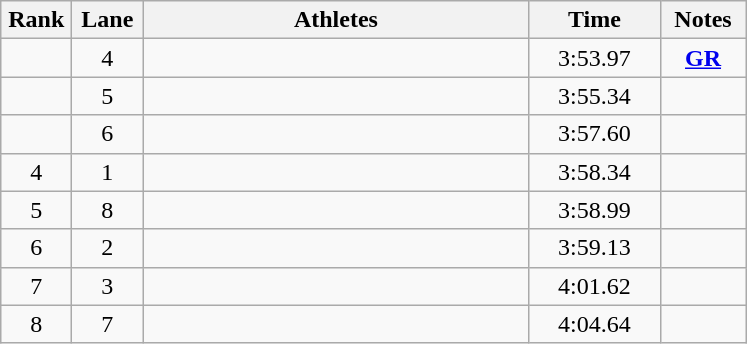<table class="wikitable sortable" style="text-align:center;">
<tr>
<th width=40>Rank</th>
<th width=40>Lane</th>
<th width=250>Athletes</th>
<th width=80>Time</th>
<th width=50>Notes</th>
</tr>
<tr>
<td></td>
<td>4</td>
<td align=left></td>
<td>3:53.97</td>
<td><strong><a href='#'>GR</a></strong></td>
</tr>
<tr>
<td></td>
<td>5</td>
<td align=left></td>
<td>3:55.34</td>
<td></td>
</tr>
<tr>
<td></td>
<td>6</td>
<td align=left></td>
<td>3:57.60</td>
<td></td>
</tr>
<tr>
<td>4</td>
<td>1</td>
<td align=left></td>
<td>3:58.34</td>
<td></td>
</tr>
<tr>
<td>5</td>
<td>8</td>
<td align=left></td>
<td>3:58.99</td>
<td></td>
</tr>
<tr>
<td>6</td>
<td>2</td>
<td align=left></td>
<td>3:59.13</td>
<td></td>
</tr>
<tr>
<td>7</td>
<td>3</td>
<td align=left></td>
<td>4:01.62</td>
<td></td>
</tr>
<tr>
<td>8</td>
<td>7</td>
<td align=left></td>
<td>4:04.64</td>
<td></td>
</tr>
</table>
